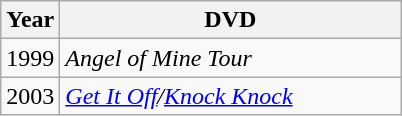<table class="wikitable">
<tr>
<th scope="col">Year</th>
<th style="width:220px;">DVD</th>
</tr>
<tr>
<td>1999</td>
<td scope="row"><em>Angel of Mine Tour</em><br></td>
</tr>
<tr>
<td>2003</td>
<td scope="row"><em><a href='#'>Get It Off</a>/<a href='#'>Knock Knock</a></em><br></td>
</tr>
</table>
